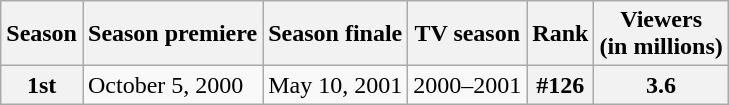<table class="wikitable">
<tr>
<th>Season</th>
<th>Season premiere</th>
<th>Season finale</th>
<th>TV season</th>
<th>Rank</th>
<th>Viewers<br>(in millions)</th>
</tr>
<tr>
<th>1st</th>
<td>October 5, 2000</td>
<td>May 10, 2001</td>
<td>2000–2001</td>
<th style="text-align:center">#126</th>
<th style="text-align:center">3.6</th>
</tr>
</table>
